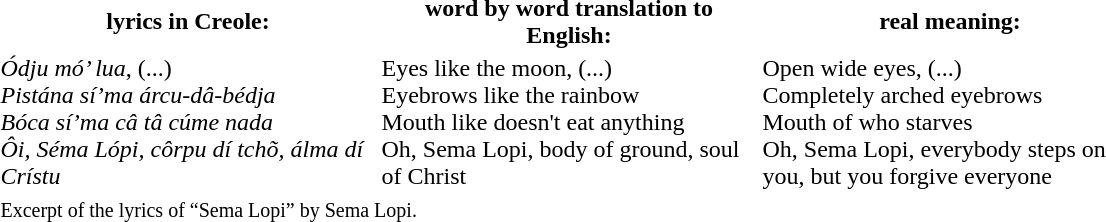<table>
<tr>
<th width="250">lyrics in Creole:</th>
<th width="250">word by word translation to English:</th>
<th width="250">real meaning:</th>
</tr>
<tr>
<td><em>Ódju mó’ lua</em>, (...)<br><em>Pistána sí’ma árcu-dâ-bédja</em><br><em>Bóca sí’ma câ tâ cúme nada</em><br><em>Ôi, Séma Lópi, côrpu dí tchõ, álma dí Crístu</em></td>
<td>Eyes like the moon, (...)<br>Eyebrows like the rainbow<br>Mouth like doesn't eat anything<br>Oh, Sema Lopi, body of ground, soul of Christ</td>
<td>Open wide eyes, (...)<br>Completely arched eyebrows<br>Mouth of who starves<br>Oh, Sema Lopi, everybody steps on you, but you forgive everyone</td>
</tr>
<tr>
<td colspan=3><small>Excerpt of the lyrics of “Sema Lopi” by Sema Lopi.</small></td>
</tr>
</table>
